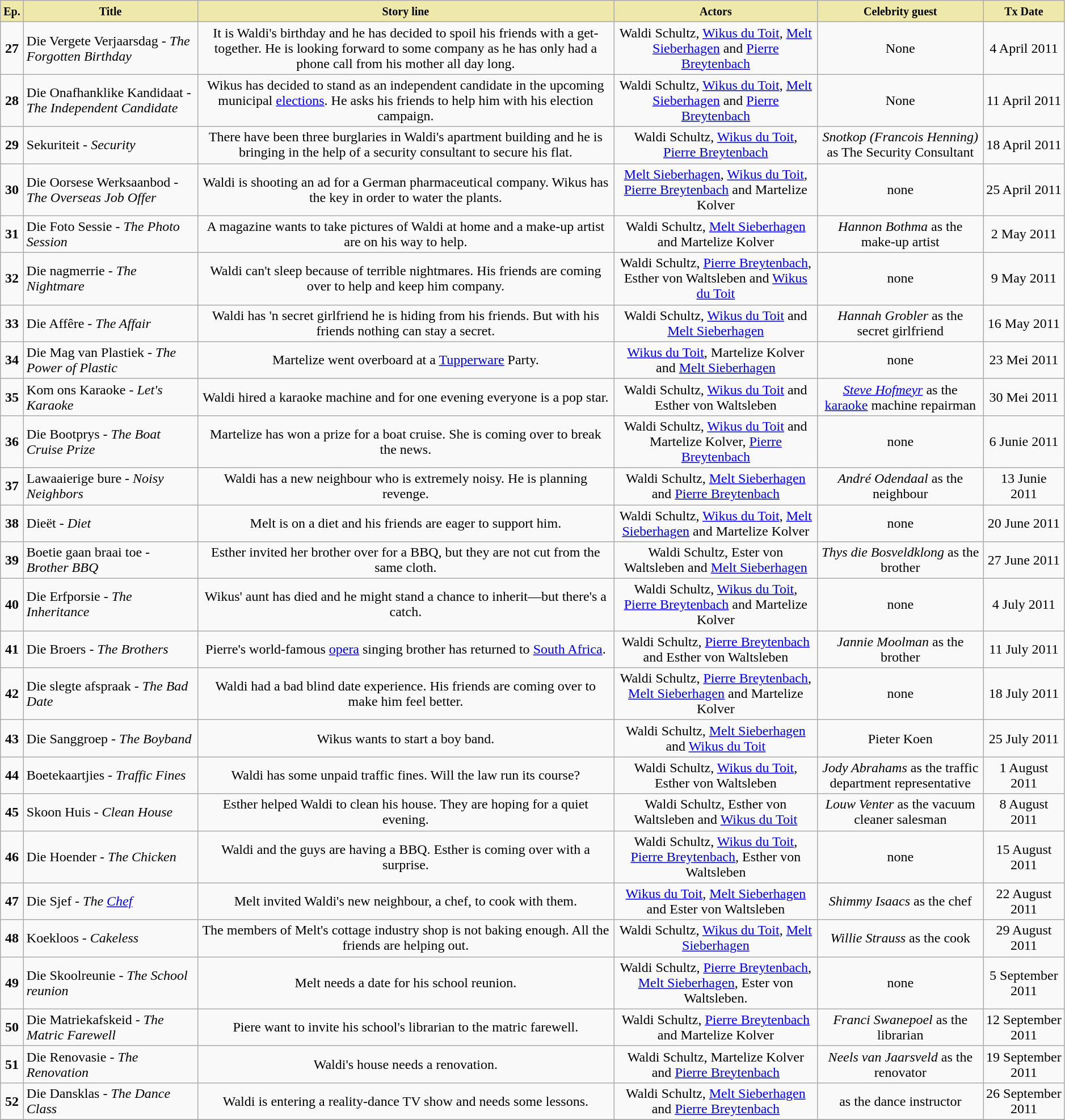<table class="wikitable" style="width:99%">
<tr>
<th style="background: #EEE8AA;"><small>Ep.</small></th>
<th style="background: #EEE8AA;"><small>Title</small></th>
<th style="background: #EEE8AA;"><small>Story line</small></th>
<th style="background: #EEE8AA;"><small>Actors</small></th>
<th style="background: #EEE8AA;"><small>Celebrity guest</small></th>
<th style="background: #EEE8AA;"><small>Tx Date</small></th>
</tr>
<tr>
<td style="text-align:center"><strong>27</strong></td>
<td>Die Vergete Verjaarsdag - <em>The Forgotten Birthday</em></td>
<td style="text-align:center">It is Waldi's birthday and he has decided to spoil his friends with a get-together. He is looking forward to some company as he has only had a phone call from his mother all day long.</td>
<td style="text-align:center">Waldi Schultz, <a href='#'>Wikus du Toit</a>, <a href='#'>Melt Sieberhagen</a> and <a href='#'>Pierre Breytenbach</a></td>
<td style="text-align:center">None</td>
<td style="text-align:center">4 April 2011</td>
</tr>
<tr>
<td style="text-align:center"><strong>28</strong></td>
<td>Die Onafhanklike Kandidaat - <em>The Independent Candidate</em></td>
<td style="text-align:center">Wikus has decided to stand as an independent candidate in the upcoming municipal <a href='#'>elections</a>. He asks his friends to help him with his election campaign.</td>
<td style="text-align:center">Waldi Schultz, <a href='#'>Wikus du Toit</a>, <a href='#'>Melt Sieberhagen</a> and <a href='#'>Pierre Breytenbach</a></td>
<td style="text-align:center">None</td>
<td style="text-align:center">11 April 2011</td>
</tr>
<tr>
<td style="text-align:center"><strong>29</strong></td>
<td>Sekuriteit - <em>Security</em></td>
<td style="text-align:center">There have been three burglaries in Waldi's apartment building and he is bringing in the help of a security consultant to secure his flat.</td>
<td style="text-align:center">Waldi Schultz, <a href='#'>Wikus du Toit</a>, <a href='#'>Pierre Breytenbach</a></td>
<td style="text-align:center"><em>Snotkop (Francois Henning)</em> as The Security Consultant</td>
<td style="text-align:center">18 April 2011</td>
</tr>
<tr>
<td style="text-align:center"><strong>30</strong></td>
<td>Die Oorsese Werksaanbod - <em>The Overseas Job Offer</em></td>
<td style="text-align:center">Waldi is shooting an ad for a German pharmaceutical company. Wikus has the key in order to water the plants.</td>
<td style="text-align:center"><a href='#'>Melt Sieberhagen</a>, <a href='#'>Wikus du Toit</a>, <a href='#'>Pierre Breytenbach</a> and Martelize Kolver</td>
<td style="text-align:center">none</td>
<td style="text-align:center">25 April 2011</td>
</tr>
<tr>
<td style="text-align:center"><strong>31</strong></td>
<td>Die Foto Sessie - <em>The Photo Session</em></td>
<td style="text-align:center">A magazine wants to take pictures of Waldi at home and a make-up artist are on his way to help.</td>
<td style="text-align:center">Waldi Schultz, <a href='#'>Melt Sieberhagen</a> and Martelize Kolver</td>
<td style="text-align:center"><em>Hannon Bothma</em> as the make-up artist</td>
<td style="text-align:center">2 May 2011</td>
</tr>
<tr>
<td style="text-align:center"><strong>32</strong></td>
<td>Die nagmerrie - <em>The Nightmare</em></td>
<td style="text-align:center">Waldi can't sleep because of terrible nightmares. His friends are coming over to help and keep him company.</td>
<td style="text-align:center">Waldi Schultz, <a href='#'>Pierre Breytenbach</a>, Esther von Waltsleben and <a href='#'>Wikus du Toit</a></td>
<td style="text-align:center">none</td>
<td style="text-align:center">9 May 2011</td>
</tr>
<tr>
<td style="text-align:center"><strong>33</strong></td>
<td>Die Affêre - <em>The Affair</em></td>
<td style="text-align:center">Waldi has 'n secret girlfriend he is hiding from his friends. But with his friends nothing can stay a secret.</td>
<td style="text-align:center">Waldi Schultz, <a href='#'>Wikus du Toit</a> and <a href='#'>Melt Sieberhagen</a></td>
<td style="text-align:center"><em>Hannah Grobler</em> as the secret girlfriend</td>
<td style="text-align:center">16 May 2011</td>
</tr>
<tr>
<td style="text-align:center"><strong>34</strong></td>
<td>Die Mag van Plastiek - <em>The Power of Plastic</em></td>
<td style="text-align:center">Martelize went overboard at a <a href='#'>Tupperware</a> Party.</td>
<td style="text-align:center"><a href='#'>Wikus du Toit</a>, Martelize Kolver and <a href='#'>Melt Sieberhagen</a></td>
<td style="text-align:center">none</td>
<td style="text-align:center">23 Mei 2011</td>
</tr>
<tr>
<td style="text-align:center"><strong>35</strong></td>
<td>Kom ons Karaoke - <em>Let's Karaoke</em></td>
<td style="text-align:center">Waldi hired a karaoke machine and for one evening everyone is a pop star.</td>
<td style="text-align:center">Waldi Schultz, <a href='#'>Wikus du Toit</a> and Esther von Waltsleben</td>
<td style="text-align:center"><em><a href='#'>Steve Hofmeyr</a></em> as the <a href='#'>karaoke</a> machine repairman</td>
<td style="text-align:center">30 Mei 2011</td>
</tr>
<tr>
<td style="text-align:center"><strong>36</strong></td>
<td>Die Bootprys - <em>The Boat Cruise Prize</em></td>
<td style="text-align:center">Martelize has won a prize for a boat cruise. She is coming over to break the news.</td>
<td style="text-align:center">Waldi Schultz, <a href='#'>Wikus du Toit</a> and Martelize Kolver, <a href='#'>Pierre Breytenbach</a></td>
<td style="text-align:center">none</td>
<td style="text-align:center">6 Junie 2011</td>
</tr>
<tr>
<td style="text-align:center"><strong>37</strong></td>
<td>Lawaaierige bure - <em>Noisy Neighbors</em></td>
<td style="text-align:center">Waldi has a new neighbour who is extremely noisy. He is planning revenge.</td>
<td style="text-align:center">Waldi Schultz, <a href='#'>Melt Sieberhagen</a> and <a href='#'>Pierre Breytenbach</a></td>
<td style="text-align:center"><em>André Odendaal</em> as the neighbour</td>
<td style="text-align:center">13 Junie 2011</td>
</tr>
<tr>
<td style="text-align:center"><strong>38</strong></td>
<td>Dieët - <em>Diet</em></td>
<td style="text-align:center">Melt is on a diet and his friends are eager to support him.</td>
<td style="text-align:center">Waldi Schultz, <a href='#'>Wikus du Toit</a>, <a href='#'>Melt Sieberhagen</a> and Martelize Kolver</td>
<td style="text-align:center">none</td>
<td style="text-align:center">20 June 2011</td>
</tr>
<tr>
<td style="text-align:center"><strong>39</strong></td>
<td>Boetie gaan braai toe - <em>Brother BBQ</em></td>
<td style="text-align:center">Esther invited her brother over for a BBQ, but they are not cut from the same cloth.</td>
<td style="text-align:center">Waldi Schultz, Ester von Waltsleben and <a href='#'>Melt Sieberhagen</a></td>
<td style="text-align:center"><em>Thys die Bosveldklong</em> as the brother</td>
<td style="text-align:center">27 June 2011</td>
</tr>
<tr>
<td style="text-align:center"><strong>40</strong></td>
<td>Die Erfporsie - <em>The Inheritance</em></td>
<td style="text-align:center">Wikus' aunt has died and he might stand a chance to inherit—but there's a catch.</td>
<td style="text-align:center">Waldi Schultz, <a href='#'>Wikus du Toit</a>, <a href='#'>Pierre Breytenbach</a> and Martelize Kolver</td>
<td style="text-align:center">none</td>
<td style="text-align:center">4 July 2011</td>
</tr>
<tr>
<td style="text-align:center"><strong>41</strong></td>
<td>Die Broers - <em>The Brothers</em></td>
<td style="text-align:center">Pierre's world-famous <a href='#'>opera</a> singing brother has returned to <a href='#'>South Africa</a>.</td>
<td style="text-align:center">Waldi Schultz, <a href='#'>Pierre Breytenbach</a> and Esther von Waltsleben</td>
<td style="text-align:center"><em>Jannie Moolman</em> as the brother</td>
<td style="text-align:center">11 July 2011</td>
</tr>
<tr>
<td style="text-align:center"><strong>42</strong></td>
<td>Die slegte afspraak - <em>The Bad Date</em></td>
<td style="text-align:center">Waldi had a bad blind date experience. His friends are coming over to make him feel better.</td>
<td style="text-align:center">Waldi Schultz, <a href='#'>Pierre Breytenbach</a>, <a href='#'>Melt Sieberhagen</a> and Martelize Kolver</td>
<td style="text-align:center">none</td>
<td style="text-align:center">18 July 2011</td>
</tr>
<tr>
<td style="text-align:center"><strong>43</strong></td>
<td>Die Sanggroep - <em>The Boyband</em></td>
<td style="text-align:center">Wikus wants to start a boy band.</td>
<td style="text-align:center">Waldi Schultz, <a href='#'>Melt Sieberhagen</a> and <a href='#'>Wikus du Toit</a></td>
<td style="text-align:center">Pieter Koen</td>
<td style="text-align:center">25 July 2011</td>
</tr>
<tr>
<td style="text-align:center"><strong>44</strong></td>
<td>Boetekaartjies - <em>Traffic Fines</em></td>
<td style="text-align:center">Waldi has some unpaid traffic fines. Will the law run its course?</td>
<td style="text-align:center">Waldi Schultz, <a href='#'>Wikus du Toit</a>, Esther von Waltsleben</td>
<td style="text-align:center"><em>Jody Abrahams</em> as the traffic department representative</td>
<td style="text-align:center">1 August 2011</td>
</tr>
<tr>
<td style="text-align:center"><strong>45</strong></td>
<td>Skoon Huis - <em>Clean House</em></td>
<td style="text-align:center">Esther helped Waldi to clean his house. They are hoping for a quiet evening.</td>
<td style="text-align:center">Waldi Schultz, Esther von Waltsleben and <a href='#'>Wikus du Toit</a></td>
<td style="text-align:center"><em>Louw Venter</em> as the vacuum cleaner salesman</td>
<td style="text-align:center">8 August 2011</td>
</tr>
<tr>
<td style="text-align:center"><strong>46</strong></td>
<td>Die Hoender - <em>The Chicken</em></td>
<td style="text-align:center">Waldi and the guys are having a BBQ. Esther is coming over with a surprise.</td>
<td style="text-align:center">Waldi Schultz, <a href='#'>Wikus du Toit</a>, <a href='#'>Pierre Breytenbach</a>, Esther von Waltsleben</td>
<td style="text-align:center">none</td>
<td style="text-align:center">15 August 2011</td>
</tr>
<tr>
<td style="text-align:center"><strong>47</strong></td>
<td>Die Sjef - <em>The <a href='#'>Chef</a></em></td>
<td style="text-align:center">Melt invited Waldi's new neighbour, a chef, to cook with them.</td>
<td style="text-align:center"><a href='#'>Wikus du Toit</a>, <a href='#'>Melt Sieberhagen</a> and Ester von Waltsleben</td>
<td style="text-align:center"><em>Shimmy Isaacs</em> as the chef</td>
<td style="text-align:center">22 August 2011</td>
</tr>
<tr>
<td style="text-align:center"><strong>48</strong></td>
<td>Koekloos - <em>Cakeless</em></td>
<td style="text-align:center">The members of Melt's cottage industry shop is not baking enough. All the friends are helping out.</td>
<td style="text-align:center">Waldi Schultz, <a href='#'>Wikus du Toit</a>, <a href='#'>Melt Sieberhagen</a></td>
<td style="text-align:center"><em>Willie Strauss</em> as the cook</td>
<td style="text-align:center">29 August 2011</td>
</tr>
<tr>
<td style="text-align:center"><strong>49</strong></td>
<td>Die Skoolreunie - <em>The School reunion</em></td>
<td style="text-align:center">Melt needs a date for his school reunion.</td>
<td style="text-align:center">Waldi Schultz, <a href='#'>Pierre Breytenbach</a>, <a href='#'>Melt Sieberhagen</a>, Ester von Waltsleben.</td>
<td style="text-align:center">none</td>
<td style="text-align:center">5 September 2011</td>
</tr>
<tr>
<td style="text-align:center"><strong>50</strong></td>
<td>Die Matriekafskeid - <em>The Matric Farewell</em></td>
<td style="text-align:center">Piere want to invite his school's librarian to the matric farewell.</td>
<td style="text-align:center">Waldi Schultz, <a href='#'>Pierre Breytenbach</a> and Martelize Kolver</td>
<td style="text-align:center"><em>Franci Swanepoel</em> as the librarian</td>
<td style="text-align:center">12 September 2011</td>
</tr>
<tr>
<td style="text-align:center"><strong>51</strong></td>
<td>Die Renovasie - <em>The Renovation</em></td>
<td style="text-align:center">Waldi's house needs a renovation.</td>
<td style="text-align:center">Waldi Schultz, Martelize Kolver and <a href='#'>Pierre Breytenbach</a></td>
<td style="text-align:center"><em>Neels van Jaarsveld</em> as the renovator</td>
<td style="text-align:center">19 September 2011</td>
</tr>
<tr>
<td style="text-align:center"><strong>52</strong></td>
<td>Die Dansklas - <em>The Dance Class</em></td>
<td style="text-align:center">Waldi is entering a reality-dance TV show and needs some lessons.</td>
<td style="text-align:center">Waldi Schultz, <a href='#'>Melt Sieberhagen</a> and <a href='#'>Pierre Breytenbach</a></td>
<td style="text-align:center"> as the dance instructor</td>
<td style="text-align:center">26 September 2011</td>
</tr>
<tr>
</tr>
</table>
